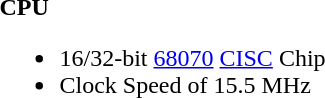<table>
<tr>
<td><strong>CPU</strong><br><ul><li>16/32-bit <a href='#'>68070</a> <a href='#'>CISC</a> Chip</li><li>Clock Speed of 15.5 MHz</li></ul></td>
</tr>
</table>
